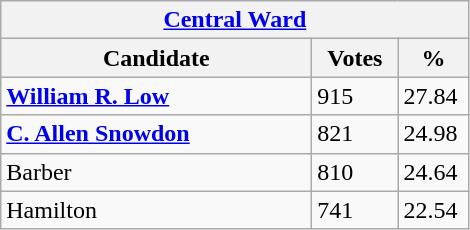<table class="wikitable">
<tr>
<th colspan="3"><a href='#'>Central Ward</a></th>
</tr>
<tr>
<th style="width: 200px">Candidate</th>
<th style="width: 50px">Votes</th>
<th style="width: 40px">%</th>
</tr>
<tr>
<td><strong><a href='#'>William R. Low</a></strong></td>
<td>915</td>
<td>27.84</td>
</tr>
<tr>
<td><strong><a href='#'>C. Allen Snowdon</a></strong></td>
<td>821</td>
<td>24.98</td>
</tr>
<tr>
<td>Barber</td>
<td>810</td>
<td>24.64</td>
</tr>
<tr>
<td>Hamilton</td>
<td>741</td>
<td>22.54</td>
</tr>
</table>
